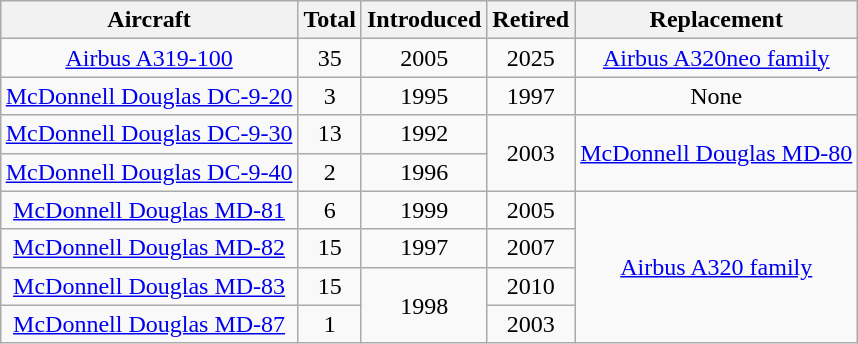<table class="wikitable" style="margin:0.5em auto; text-align:center">
<tr>
<th>Aircraft</th>
<th>Total</th>
<th>Introduced</th>
<th>Retired</th>
<th>Replacement</th>
</tr>
<tr>
<td><a href='#'>Airbus A319-100</a></td>
<td>35</td>
<td>2005</td>
<td>2025</td>
<td><a href='#'>Airbus A320neo family</a></td>
</tr>
<tr>
<td><a href='#'>McDonnell Douglas DC-9-20</a></td>
<td>3</td>
<td>1995</td>
<td>1997</td>
<td>None</td>
</tr>
<tr>
<td><a href='#'>McDonnell Douglas DC-9-30</a></td>
<td>13</td>
<td>1992</td>
<td rowspan=2>2003</td>
<td rowspan=2><a href='#'>McDonnell Douglas MD-80</a></td>
</tr>
<tr>
<td><a href='#'>McDonnell Douglas DC-9-40</a></td>
<td>2</td>
<td>1996</td>
</tr>
<tr>
<td><a href='#'>McDonnell Douglas MD-81</a></td>
<td>6</td>
<td>1999</td>
<td>2005</td>
<td rowspan=4><a href='#'>Airbus A320 family</a></td>
</tr>
<tr>
<td><a href='#'>McDonnell Douglas MD-82</a></td>
<td>15</td>
<td>1997</td>
<td>2007</td>
</tr>
<tr>
<td><a href='#'>McDonnell Douglas MD-83</a></td>
<td>15</td>
<td rowspan=2>1998</td>
<td>2010</td>
</tr>
<tr>
<td><a href='#'>McDonnell Douglas MD-87</a></td>
<td>1</td>
<td>2003</td>
</tr>
</table>
